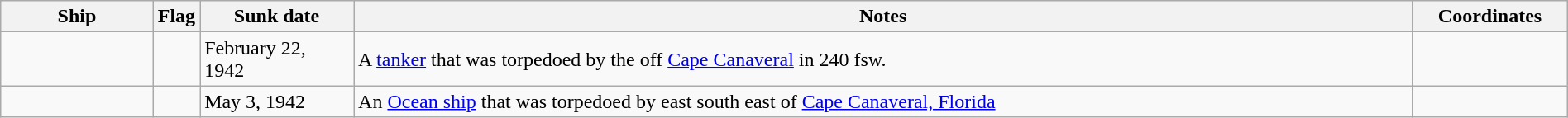<table class=wikitable | style = "width:100%">
<tr>
<th style="width:10%">Ship</th>
<th>Flag</th>
<th style="width:10%">Sunk date</th>
<th style="width:70%">Notes</th>
<th style="width:10%">Coordinates</th>
</tr>
<tr>
<td></td>
<td></td>
<td>February 22, 1942</td>
<td>A <a href='#'>tanker</a> that was torpedoed by the  off <a href='#'>Cape Canaveral</a> in 240 fsw.</td>
</tr>
<tr>
<td></td>
<td></td>
<td>May 3, 1942</td>
<td>An <a href='#'>Ocean ship</a> that was torpedoed by   east south east of <a href='#'>Cape Canaveral, Florida</a></td>
<td></td>
</tr>
</table>
